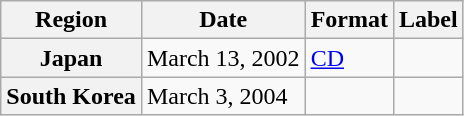<table class="wikitable plainrowheaders">
<tr>
<th scope="col">Region</th>
<th scope="col">Date</th>
<th scope="col">Format</th>
<th scope="col">Label</th>
</tr>
<tr>
<th scope="row">Japan</th>
<td rowspan="1">March 13, 2002</td>
<td><a href='#'>CD</a></td>
<td rowspan="1"></td>
</tr>
<tr>
<th scope="row">South Korea</th>
<td>March 3, 2004</td>
<td></td>
<td></td>
</tr>
</table>
